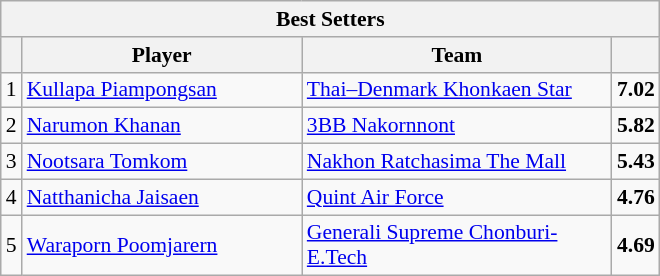<table class="wikitable sortable" style=font-size:90%>
<tr>
<th colspan=4>Best Setters</th>
</tr>
<tr>
<th></th>
<th width=180>Player</th>
<th width=200>Team</th>
<th width=20></th>
</tr>
<tr>
<td align=center>1</td>
<td> <a href='#'>Kullapa Piampongsan</a></td>
<td><a href='#'>Thai–Denmark Khonkaen Star</a></td>
<td align=center><strong>7.02</strong></td>
</tr>
<tr>
<td align=center>2</td>
<td> <a href='#'>Narumon Khanan</a></td>
<td><a href='#'>3BB Nakornnont</a></td>
<td align=center><strong>5.82</strong></td>
</tr>
<tr>
<td align=center>3</td>
<td> <a href='#'>Nootsara Tomkom</a></td>
<td><a href='#'>Nakhon Ratchasima The Mall</a></td>
<td align=center><strong>5.43</strong></td>
</tr>
<tr>
<td align=center>4</td>
<td> <a href='#'>Natthanicha Jaisaen</a></td>
<td><a href='#'>Quint Air Force</a></td>
<td align=center><strong>4.76</strong></td>
</tr>
<tr>
<td align=center>5</td>
<td> <a href='#'>Waraporn Poomjarern</a></td>
<td><a href='#'>Generali Supreme Chonburi-E.Tech</a></td>
<td align=center><strong>4.69</strong></td>
</tr>
</table>
